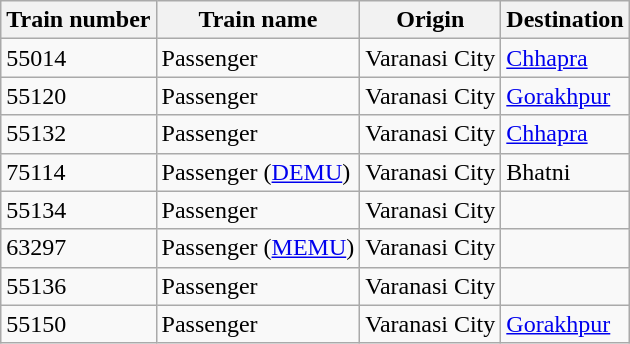<table class="wikitable">
<tr>
<th>Train number</th>
<th>Train name</th>
<th>Origin</th>
<th>Destination</th>
</tr>
<tr>
<td valign="top">55014</td>
<td valign="top">Passenger</td>
<td valign="top">Varanasi City</td>
<td valign="top"><a href='#'>Chhapra</a></td>
</tr>
<tr>
<td valign="top">55120</td>
<td valign="top">Passenger</td>
<td valign="top">Varanasi City</td>
<td valign="top"><a href='#'>Gorakhpur</a></td>
</tr>
<tr>
<td valign="top">55132</td>
<td valign="top">Passenger</td>
<td valign="top">Varanasi City</td>
<td valign="top"><a href='#'>Chhapra</a></td>
</tr>
<tr>
<td valign="top">75114</td>
<td valign="top">Passenger (<a href='#'>DEMU</a>)</td>
<td valign="top">Varanasi City</td>
<td valign="top">Bhatni</td>
</tr>
<tr>
<td valign="top">55134</td>
<td valign="top">Passenger</td>
<td valign="top">Varanasi City</td>
<td valign="top"></td>
</tr>
<tr>
<td valign="top">63297</td>
<td valign="top">Passenger (<a href='#'>MEMU</a>)</td>
<td valign="top">Varanasi City</td>
<td valign="top"></td>
</tr>
<tr>
<td valign="top">55136</td>
<td valign="top">Passenger</td>
<td valign="top">Varanasi City</td>
<td valign="top"></td>
</tr>
<tr>
<td valign="top">55150</td>
<td valign="top">Passenger</td>
<td valign="top">Varanasi City</td>
<td valign="top"><a href='#'>Gorakhpur</a></td>
</tr>
</table>
